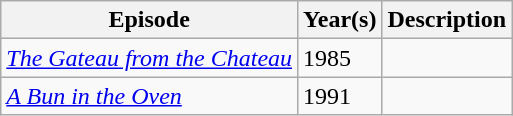<table class="wikitable sortable">
<tr>
<th>Episode</th>
<th>Year(s)</th>
<th>Description</th>
</tr>
<tr>
<td><em><a href='#'>The Gateau from the Chateau</a></em></td>
<td>1985</td>
<td></td>
</tr>
<tr>
<td><em><a href='#'>A Bun in the Oven</a></em></td>
<td>1991</td>
<td></td>
</tr>
</table>
